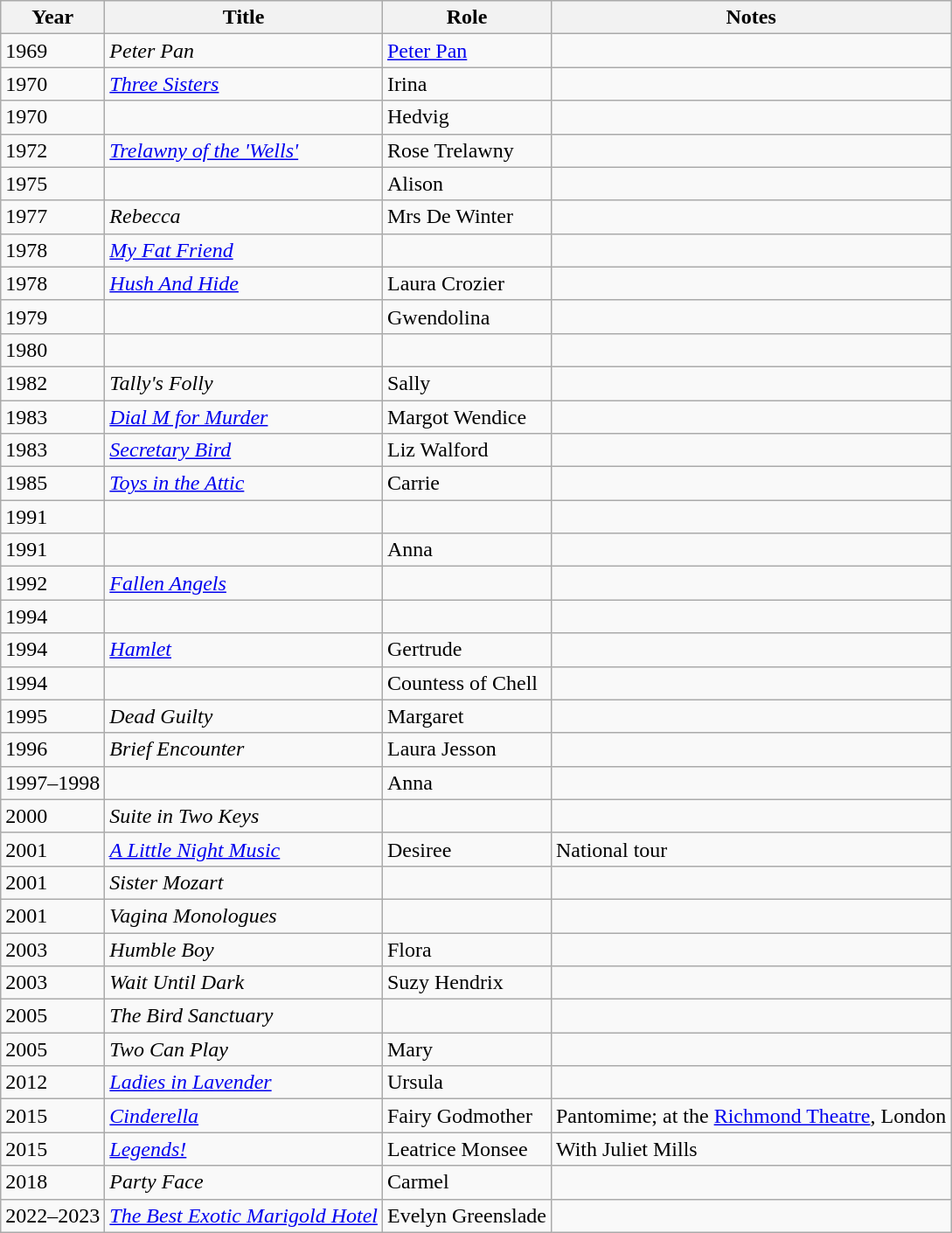<table class="wikitable sortable">
<tr>
<th>Year</th>
<th>Title</th>
<th>Role</th>
<th class="unsortable">Notes</th>
</tr>
<tr>
<td>1969</td>
<td><em>Peter Pan</em></td>
<td><a href='#'>Peter Pan</a></td>
<td></td>
</tr>
<tr>
<td>1970</td>
<td><em><a href='#'>Three Sisters</a></em></td>
<td>Irina</td>
<td></td>
</tr>
<tr>
<td>1970</td>
<td><em></em></td>
<td>Hedvig</td>
<td></td>
</tr>
<tr>
<td>1972</td>
<td><em><a href='#'>Trelawny of the 'Wells'</a></em></td>
<td>Rose Trelawny</td>
<td></td>
</tr>
<tr>
<td>1975</td>
<td><em></em></td>
<td>Alison</td>
<td></td>
</tr>
<tr>
<td>1977</td>
<td><em>Rebecca</em></td>
<td>Mrs De Winter</td>
<td></td>
</tr>
<tr>
<td>1978</td>
<td><em><a href='#'>My Fat Friend</a></em></td>
<td></td>
<td></td>
</tr>
<tr>
<td>1978</td>
<td><em><a href='#'>Hush And Hide</a> </em></td>
<td>Laura Crozier</td>
<td></td>
</tr>
<tr>
<td>1979</td>
<td><em></em></td>
<td>Gwendolina</td>
<td></td>
</tr>
<tr>
<td>1980</td>
<td><em></em></td>
<td></td>
<td></td>
</tr>
<tr>
<td>1982</td>
<td><em>Tally's Folly</em></td>
<td>Sally</td>
<td></td>
</tr>
<tr>
<td>1983</td>
<td><em><a href='#'>Dial M for Murder</a></em></td>
<td>Margot Wendice</td>
<td></td>
</tr>
<tr>
<td>1983</td>
<td><em><a href='#'>Secretary Bird</a></em></td>
<td>Liz Walford</td>
<td></td>
</tr>
<tr>
<td>1985</td>
<td><em><a href='#'>Toys in the Attic</a></em></td>
<td>Carrie</td>
<td></td>
</tr>
<tr>
<td>1991</td>
<td><em></em></td>
<td></td>
<td></td>
</tr>
<tr>
<td>1991</td>
<td><em></em></td>
<td>Anna</td>
<td></td>
</tr>
<tr>
<td>1992</td>
<td><em><a href='#'>Fallen Angels</a></em></td>
<td></td>
<td></td>
</tr>
<tr>
<td>1994</td>
<td><em></em></td>
<td></td>
<td></td>
</tr>
<tr>
<td>1994</td>
<td><em><a href='#'>Hamlet</a></em></td>
<td>Gertrude</td>
<td></td>
</tr>
<tr>
<td>1994</td>
<td><em></em></td>
<td>Countess of Chell</td>
<td></td>
</tr>
<tr>
<td>1995</td>
<td><em>Dead Guilty</em></td>
<td>Margaret</td>
<td></td>
</tr>
<tr>
<td>1996</td>
<td><em>Brief Encounter</em></td>
<td>Laura Jesson</td>
<td></td>
</tr>
<tr>
<td>1997–1998</td>
<td><em></em></td>
<td>Anna</td>
<td></td>
</tr>
<tr>
<td>2000</td>
<td><em>Suite in Two Keys</em></td>
<td></td>
<td></td>
</tr>
<tr>
<td>2001</td>
<td><em><a href='#'>A Little Night Music</a></em></td>
<td>Desiree</td>
<td>National tour</td>
</tr>
<tr>
<td>2001</td>
<td><em>Sister Mozart</em></td>
<td></td>
<td></td>
</tr>
<tr>
<td>2001</td>
<td><em>Vagina Monologues</em></td>
<td></td>
<td></td>
</tr>
<tr>
<td>2003</td>
<td><em>Humble Boy</em></td>
<td>Flora</td>
<td></td>
</tr>
<tr>
<td>2003</td>
<td><em>Wait Until Dark</em></td>
<td>Suzy Hendrix</td>
<td></td>
</tr>
<tr>
<td>2005</td>
<td><em>The Bird Sanctuary</em></td>
<td></td>
<td></td>
</tr>
<tr>
<td>2005</td>
<td><em>Two Can Play</em></td>
<td>Mary</td>
<td></td>
</tr>
<tr>
<td>2012</td>
<td><em><a href='#'>Ladies in Lavender</a></em></td>
<td>Ursula</td>
<td></td>
</tr>
<tr>
<td>2015</td>
<td><em><a href='#'>Cinderella</a></em></td>
<td>Fairy Godmother</td>
<td>Pantomime; at the <a href='#'>Richmond Theatre</a>, London</td>
</tr>
<tr>
<td>2015</td>
<td><em><a href='#'>Legends!</a></em></td>
<td>Leatrice Monsee</td>
<td>With Juliet Mills</td>
</tr>
<tr>
<td>2018</td>
<td><em>Party Face</em></td>
<td>Carmel</td>
<td></td>
</tr>
<tr>
<td>2022–2023</td>
<td><em><a href='#'>The Best Exotic Marigold Hotel</a></em></td>
<td>Evelyn Greenslade</td>
<td></td>
</tr>
</table>
